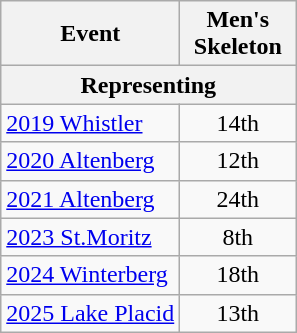<table class="wikitable" style="text-align: center;">
<tr ">
<th>Event</th>
<th style="width:70px;">Men's Skeleton</th>
</tr>
<tr>
<th colspan=3>Representing </th>
</tr>
<tr>
<td align=left> <a href='#'>2019 Whistler</a></td>
<td>14th</td>
</tr>
<tr>
<td align=left> <a href='#'>2020 Altenberg</a></td>
<td>12th</td>
</tr>
<tr>
<td align=left> <a href='#'>2021 Altenberg</a></td>
<td>24th</td>
</tr>
<tr>
<td align=left> <a href='#'>2023 St.Moritz</a></td>
<td>8th</td>
</tr>
<tr>
<td align=left> <a href='#'>2024 Winterberg</a></td>
<td>18th</td>
</tr>
<tr>
<td align=left> <a href='#'>2025 Lake Placid</a></td>
<td>13th</td>
</tr>
</table>
